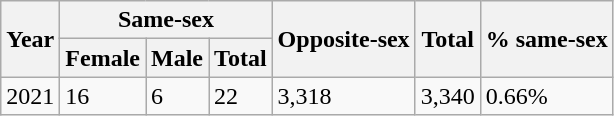<table class="wikitable">
<tr>
<th rowspan=2>Year</th>
<th colspan=3>Same-sex</th>
<th rowspan=2>Opposite-sex</th>
<th rowspan=2>Total</th>
<th rowspan=2>% same-sex</th>
</tr>
<tr>
<th>Female</th>
<th>Male</th>
<th>Total</th>
</tr>
<tr>
<td>2021</td>
<td>16</td>
<td>6</td>
<td>22</td>
<td>3,318</td>
<td>3,340</td>
<td>0.66%</td>
</tr>
</table>
